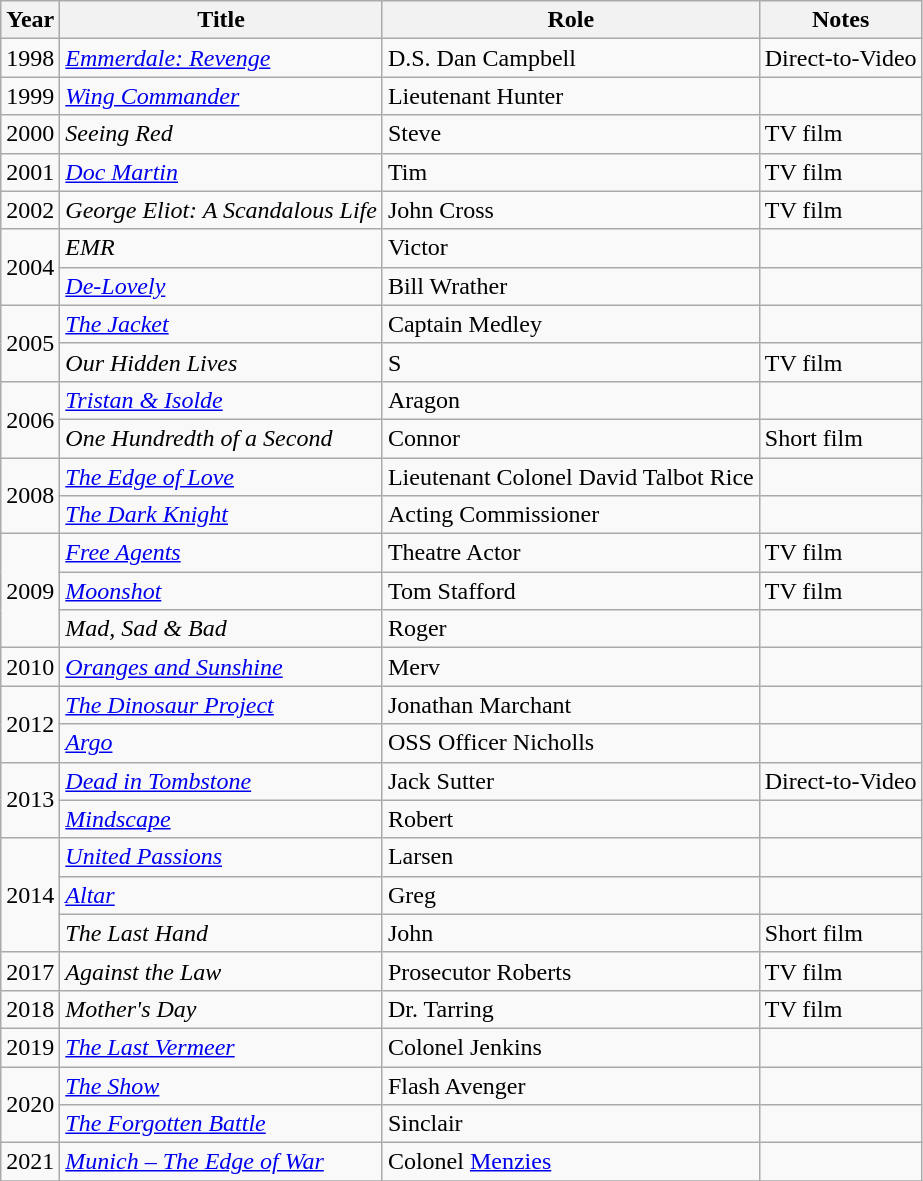<table class="wikitable sortable">
<tr>
<th>Year</th>
<th>Title</th>
<th>Role</th>
<th class="unsortable">Notes</th>
</tr>
<tr>
<td>1998</td>
<td><em><a href='#'>Emmerdale: Revenge</a></em></td>
<td>D.S. Dan Campbell</td>
<td>Direct-to-Video</td>
</tr>
<tr>
<td>1999</td>
<td><em><a href='#'>Wing Commander</a></em></td>
<td>Lieutenant Hunter</td>
<td></td>
</tr>
<tr>
<td>2000</td>
<td><em>Seeing Red</em></td>
<td>Steve</td>
<td>TV film</td>
</tr>
<tr>
<td>2001</td>
<td><em><a href='#'>Doc Martin</a></em></td>
<td>Tim</td>
<td>TV film</td>
</tr>
<tr>
<td>2002</td>
<td><em>George Eliot: A Scandalous Life</em></td>
<td>John Cross</td>
<td>TV film</td>
</tr>
<tr>
<td rowspan="2">2004</td>
<td><em>EMR</em></td>
<td>Victor</td>
<td></td>
</tr>
<tr>
<td><em><a href='#'>De-Lovely</a></em></td>
<td>Bill Wrather</td>
<td></td>
</tr>
<tr>
<td rowspan="2">2005</td>
<td><em><a href='#'>The Jacket</a></em></td>
<td>Captain Medley</td>
<td></td>
</tr>
<tr>
<td><em>Our Hidden Lives</em></td>
<td>S</td>
<td>TV film</td>
</tr>
<tr>
<td rowspan="2">2006</td>
<td><em><a href='#'>Tristan & Isolde</a></em></td>
<td>Aragon</td>
<td></td>
</tr>
<tr>
<td><em>One Hundredth of a Second</em></td>
<td>Connor</td>
<td>Short film</td>
</tr>
<tr>
<td rowspan="2">2008</td>
<td><em><a href='#'>The Edge of Love</a></em></td>
<td>Lieutenant Colonel David Talbot Rice</td>
<td></td>
</tr>
<tr>
<td><em><a href='#'>The Dark Knight</a></em></td>
<td>Acting Commissioner</td>
<td></td>
</tr>
<tr>
<td rowspan="3">2009</td>
<td><em><a href='#'>Free Agents</a></em></td>
<td>Theatre Actor</td>
<td>TV film</td>
</tr>
<tr>
<td><em><a href='#'>Moonshot</a></em></td>
<td>Tom Stafford</td>
<td>TV film</td>
</tr>
<tr>
<td><em>Mad, Sad & Bad</em></td>
<td>Roger</td>
<td></td>
</tr>
<tr>
<td>2010</td>
<td><em><a href='#'>Oranges and Sunshine</a></em></td>
<td>Merv</td>
<td></td>
</tr>
<tr>
<td rowspan="2">2012</td>
<td><em><a href='#'>The Dinosaur Project</a></em></td>
<td>Jonathan Marchant</td>
<td></td>
</tr>
<tr>
<td><em><a href='#'>Argo</a></em></td>
<td>OSS Officer Nicholls</td>
<td></td>
</tr>
<tr>
<td rowspan="2">2013</td>
<td><em><a href='#'>Dead in Tombstone</a></em></td>
<td>Jack Sutter</td>
<td>Direct-to-Video</td>
</tr>
<tr>
<td><em><a href='#'>Mindscape</a></em></td>
<td>Robert</td>
<td></td>
</tr>
<tr>
<td rowspan="3">2014</td>
<td><em><a href='#'>United Passions</a></em></td>
<td>Larsen</td>
<td></td>
</tr>
<tr>
<td><em><a href='#'>Altar</a></em></td>
<td>Greg</td>
<td></td>
</tr>
<tr>
<td><em>The Last Hand</em></td>
<td>John</td>
<td>Short film</td>
</tr>
<tr>
<td>2017</td>
<td><em>Against the Law</em></td>
<td>Prosecutor Roberts</td>
<td>TV film</td>
</tr>
<tr>
<td>2018</td>
<td><em>Mother's Day</em></td>
<td>Dr. Tarring</td>
<td>TV film</td>
</tr>
<tr>
<td>2019</td>
<td><em><a href='#'>The Last Vermeer</a></em></td>
<td>Colonel Jenkins</td>
<td></td>
</tr>
<tr>
<td rowspan="2">2020</td>
<td><em><a href='#'>The Show</a></em></td>
<td>Flash Avenger</td>
<td></td>
</tr>
<tr>
<td><em><a href='#'>The Forgotten Battle</a></em></td>
<td>Sinclair</td>
<td></td>
</tr>
<tr>
<td>2021</td>
<td><em><a href='#'>Munich – The Edge of War</a></em></td>
<td>Colonel <a href='#'>Menzies</a></td>
<td></td>
</tr>
<tr>
</tr>
</table>
